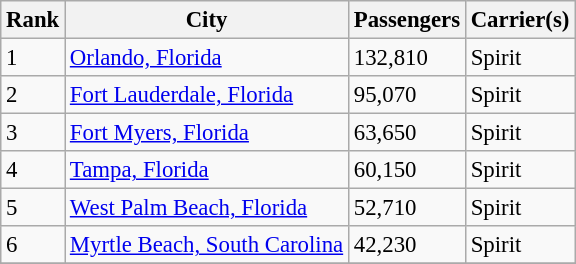<table class="wikitable sortable" style="font-size: 95%" width= align=>
<tr>
<th>Rank</th>
<th>City</th>
<th>Passengers</th>
<th>Carrier(s)</th>
</tr>
<tr>
<td>1</td>
<td> <a href='#'>Orlando, Florida</a></td>
<td>132,810</td>
<td>Spirit</td>
</tr>
<tr>
<td>2</td>
<td> <a href='#'>Fort Lauderdale, Florida</a></td>
<td>95,070</td>
<td>Spirit</td>
</tr>
<tr>
<td>3</td>
<td> <a href='#'>Fort Myers, Florida</a></td>
<td>63,650</td>
<td>Spirit</td>
</tr>
<tr>
<td>4</td>
<td> <a href='#'>Tampa, Florida</a></td>
<td>60,150</td>
<td>Spirit</td>
</tr>
<tr>
<td>5</td>
<td> <a href='#'>West Palm Beach, Florida</a></td>
<td>52,710</td>
<td>Spirit</td>
</tr>
<tr>
<td>6</td>
<td> <a href='#'>Myrtle Beach, South Carolina</a></td>
<td>42,230</td>
<td>Spirit</td>
</tr>
<tr>
</tr>
</table>
